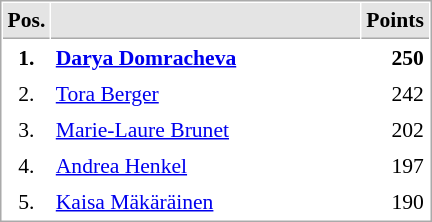<table cellspacing="1" cellpadding="3" style="border:1px solid #AAAAAA;font-size:90%">
<tr bgcolor="#E4E4E4">
<th style="border-bottom:1px solid #AAAAAA" width=10>Pos.</th>
<th style="border-bottom:1px solid #AAAAAA" width=200></th>
<th style="border-bottom:1px solid #AAAAAA" width=20>Points</th>
</tr>
<tr>
<td align="center"><strong>1.</strong></td>
<td> <strong><a href='#'>Darya Domracheva</a></strong></td>
<td align="right"><strong>250</strong></td>
</tr>
<tr>
<td align="center">2.</td>
<td> <a href='#'>Tora Berger</a></td>
<td align="right">242</td>
</tr>
<tr>
<td align="center">3.</td>
<td> <a href='#'>Marie-Laure Brunet</a></td>
<td align="right">202</td>
</tr>
<tr>
<td align="center">4.</td>
<td> <a href='#'>Andrea Henkel</a></td>
<td align="right">197</td>
</tr>
<tr>
<td align="center">5.</td>
<td> <a href='#'>Kaisa Mäkäräinen</a></td>
<td align="right">190</td>
</tr>
</table>
